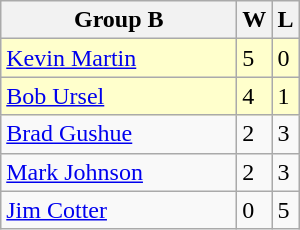<table class="wikitable">
<tr>
<th width=150>Group B</th>
<th>W</th>
<th>L</th>
</tr>
<tr bgcolor=#ffffcc>
<td> <a href='#'>Kevin Martin</a></td>
<td>5</td>
<td>0</td>
</tr>
<tr bgcolor=#ffffcc>
<td> <a href='#'>Bob Ursel</a></td>
<td>4</td>
<td>1</td>
</tr>
<tr>
<td> <a href='#'>Brad Gushue</a></td>
<td>2</td>
<td>3</td>
</tr>
<tr>
<td> <a href='#'>Mark Johnson</a></td>
<td>2</td>
<td>3</td>
</tr>
<tr>
<td> <a href='#'>Jim Cotter</a></td>
<td>0</td>
<td>5</td>
</tr>
</table>
